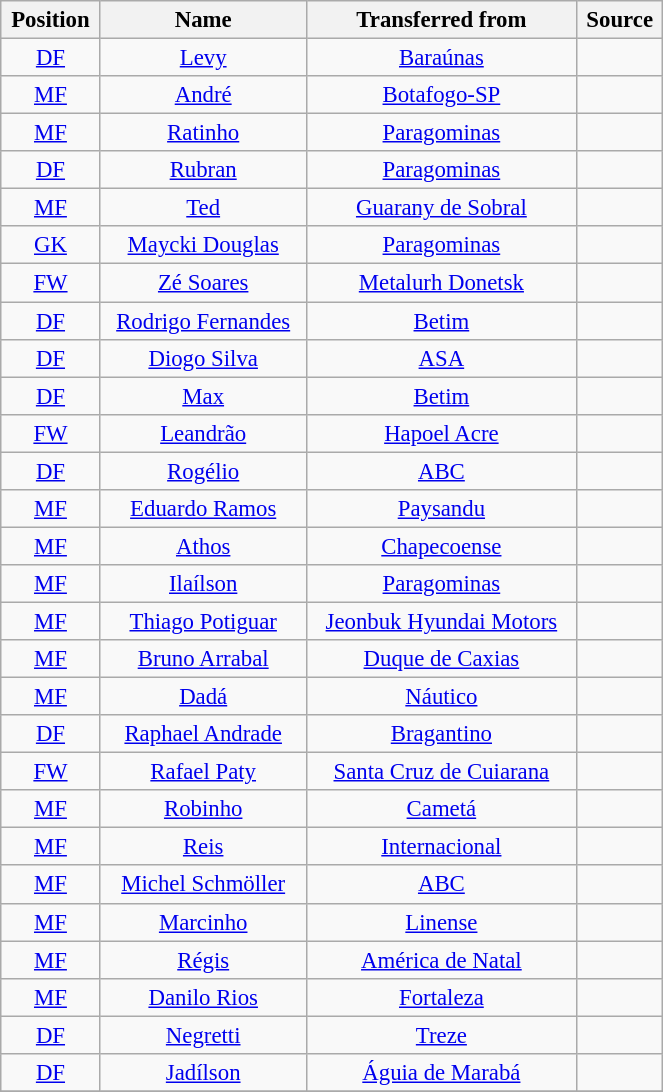<table class="wikitable" style="text-align:center; font-size:95%; width:35%;">
<tr>
<th style="background:#00000; color:black; text-align:center;">Position</th>
<th style="background:#00000; color:black; text-align:center;">Name</th>
<th style="background:#00000; color:black; text-align:center;">Transferred from</th>
<th style="background:#00000; color:black; text-align:center;">Source</th>
</tr>
<tr>
<td><a href='#'>DF</a></td>
<td><a href='#'>Levy</a></td>
<td> <a href='#'>Baraúnas</a></td>
<td></td>
</tr>
<tr>
<td><a href='#'>MF</a></td>
<td><a href='#'>André</a></td>
<td> <a href='#'>Botafogo-SP</a></td>
<td></td>
</tr>
<tr>
<td><a href='#'>MF</a></td>
<td><a href='#'>Ratinho</a></td>
<td> <a href='#'>Paragominas</a></td>
<td></td>
</tr>
<tr>
<td><a href='#'>DF</a></td>
<td><a href='#'>Rubran</a></td>
<td> <a href='#'>Paragominas</a></td>
<td></td>
</tr>
<tr>
<td><a href='#'>MF</a></td>
<td><a href='#'>Ted</a></td>
<td> <a href='#'>Guarany de Sobral</a></td>
<td></td>
</tr>
<tr>
<td><a href='#'>GK</a></td>
<td><a href='#'>Maycki Douglas</a></td>
<td> <a href='#'>Paragominas</a></td>
<td></td>
</tr>
<tr>
<td><a href='#'>FW</a></td>
<td><a href='#'>Zé Soares</a></td>
<td> <a href='#'>Metalurh Donetsk</a></td>
<td></td>
</tr>
<tr>
<td><a href='#'>DF</a></td>
<td><a href='#'>Rodrigo Fernandes</a></td>
<td> <a href='#'>Betim</a></td>
<td></td>
</tr>
<tr>
<td><a href='#'>DF</a></td>
<td><a href='#'>Diogo Silva</a></td>
<td> <a href='#'>ASA</a></td>
<td></td>
</tr>
<tr>
<td><a href='#'>DF</a></td>
<td><a href='#'>Max</a></td>
<td> <a href='#'>Betim</a></td>
<td></td>
</tr>
<tr>
<td><a href='#'>FW</a></td>
<td><a href='#'>Leandrão</a></td>
<td> <a href='#'>Hapoel Acre</a></td>
<td></td>
</tr>
<tr>
<td><a href='#'>DF</a></td>
<td><a href='#'>Rogélio</a></td>
<td> <a href='#'>ABC</a></td>
<td></td>
</tr>
<tr>
<td><a href='#'>MF</a></td>
<td><a href='#'>Eduardo Ramos</a></td>
<td> <a href='#'>Paysandu</a></td>
<td></td>
</tr>
<tr>
<td><a href='#'>MF</a></td>
<td><a href='#'>Athos</a></td>
<td> <a href='#'>Chapecoense</a></td>
<td></td>
</tr>
<tr>
<td><a href='#'>MF</a></td>
<td><a href='#'>Ilaílson</a></td>
<td> <a href='#'>Paragominas</a></td>
<td></td>
</tr>
<tr>
<td><a href='#'>MF</a></td>
<td><a href='#'>Thiago Potiguar</a></td>
<td> <a href='#'>Jeonbuk Hyundai Motors</a></td>
<td></td>
</tr>
<tr>
<td><a href='#'>MF</a></td>
<td><a href='#'>Bruno Arrabal</a></td>
<td> <a href='#'>Duque de Caxias</a></td>
<td></td>
</tr>
<tr>
<td><a href='#'>MF</a></td>
<td><a href='#'>Dadá</a></td>
<td> <a href='#'>Náutico</a></td>
<td></td>
</tr>
<tr>
<td><a href='#'>DF</a></td>
<td><a href='#'>Raphael Andrade</a></td>
<td> <a href='#'>Bragantino</a></td>
<td></td>
</tr>
<tr>
<td><a href='#'>FW</a></td>
<td><a href='#'>Rafael Paty</a></td>
<td> <a href='#'>Santa Cruz de Cuiarana</a></td>
<td></td>
</tr>
<tr>
<td><a href='#'>MF</a></td>
<td><a href='#'>Robinho</a></td>
<td> <a href='#'>Cametá</a></td>
<td></td>
</tr>
<tr>
<td><a href='#'>MF</a></td>
<td><a href='#'>Reis</a></td>
<td> <a href='#'>Internacional</a></td>
<td></td>
</tr>
<tr>
<td><a href='#'>MF</a></td>
<td><a href='#'>Michel Schmöller</a></td>
<td> <a href='#'>ABC</a></td>
<td></td>
</tr>
<tr>
<td><a href='#'>MF</a></td>
<td><a href='#'>Marcinho</a></td>
<td> <a href='#'>Linense</a></td>
<td></td>
</tr>
<tr>
<td><a href='#'>MF</a></td>
<td><a href='#'>Régis</a></td>
<td> <a href='#'>América de Natal</a></td>
<td></td>
</tr>
<tr>
<td><a href='#'>MF</a></td>
<td><a href='#'>Danilo Rios</a></td>
<td> <a href='#'>Fortaleza</a></td>
<td></td>
</tr>
<tr>
<td><a href='#'>DF</a></td>
<td><a href='#'>Negretti</a></td>
<td> <a href='#'>Treze</a></td>
<td></td>
</tr>
<tr>
<td><a href='#'>DF</a></td>
<td><a href='#'>Jadílson</a></td>
<td> <a href='#'>Águia de Marabá</a></td>
<td></td>
</tr>
<tr>
</tr>
</table>
